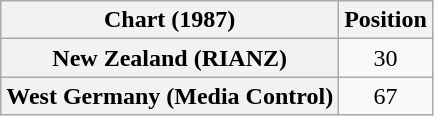<table class="wikitable plainrowheaders" style="text-align:center">
<tr>
<th scope="col">Chart (1987)</th>
<th scope="col">Position</th>
</tr>
<tr>
<th scope="row">New Zealand (RIANZ)</th>
<td>30</td>
</tr>
<tr>
<th scope="row">West Germany (Media Control)</th>
<td>67</td>
</tr>
</table>
